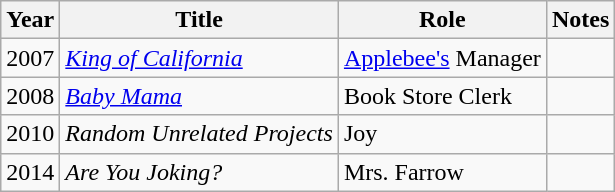<table class="wikitable">
<tr>
<th>Year</th>
<th>Title</th>
<th>Role</th>
<th>Notes</th>
</tr>
<tr>
<td>2007</td>
<td><em><a href='#'>King of California</a></em></td>
<td><a href='#'>Applebee's</a> Manager</td>
<td></td>
</tr>
<tr>
<td>2008</td>
<td><em><a href='#'>Baby Mama</a></em></td>
<td>Book Store Clerk</td>
<td></td>
</tr>
<tr>
<td>2010</td>
<td><em>Random Unrelated Projects</em></td>
<td>Joy</td>
<td></td>
</tr>
<tr>
<td>2014</td>
<td><em>Are You Joking?</em></td>
<td>Mrs. Farrow</td>
<td></td>
</tr>
</table>
